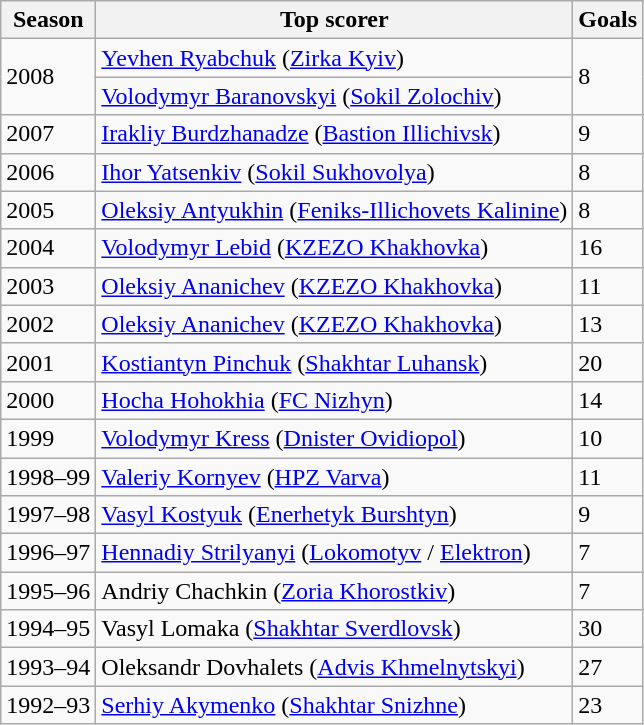<table class="wikitable">
<tr>
<th>Season</th>
<th>Top scorer</th>
<th>Goals</th>
</tr>
<tr>
<td rowspan=2>2008</td>
<td><a href='#'>Yevhen Ryabchuk</a> (<a href='#'>Zirka Kyiv</a>)</td>
<td rowspan=2>8</td>
</tr>
<tr>
<td><a href='#'>Volodymyr Baranovskyi</a> (<a href='#'>Sokil Zolochiv</a>)</td>
</tr>
<tr>
<td>2007</td>
<td><a href='#'>Irakliy Burdzhanadze</a> (<a href='#'>Bastion Illichivsk</a>)</td>
<td>9</td>
</tr>
<tr>
<td>2006</td>
<td><a href='#'>Ihor Yatsenkiv</a> (<a href='#'>Sokil Sukhovolya</a>)</td>
<td>8</td>
</tr>
<tr>
<td>2005</td>
<td><a href='#'>Oleksiy Antyukhin</a> (<a href='#'>Feniks-Illichovets Kalinine</a>)</td>
<td>8</td>
</tr>
<tr>
<td>2004</td>
<td><a href='#'>Volodymyr Lebid</a> (<a href='#'>KZEZO Khakhovka</a>)</td>
<td>16</td>
</tr>
<tr>
<td>2003</td>
<td><a href='#'>Oleksiy Ananichev</a> (<a href='#'>KZEZO Khakhovka</a>)</td>
<td>11</td>
</tr>
<tr>
<td>2002</td>
<td><a href='#'>Oleksiy Ananichev</a> (<a href='#'>KZEZO Khakhovka</a>)</td>
<td>13</td>
</tr>
<tr>
<td>2001</td>
<td><a href='#'>Kostiantyn Pinchuk</a> (<a href='#'>Shakhtar Luhansk</a>)</td>
<td>20</td>
</tr>
<tr>
<td>2000</td>
<td><a href='#'>Hocha Hohokhia</a> (<a href='#'>FC Nizhyn</a>)</td>
<td>14</td>
</tr>
<tr>
<td>1999</td>
<td><a href='#'>Volodymyr Kress</a> (<a href='#'>Dnister Ovidiopol</a>)</td>
<td>10</td>
</tr>
<tr>
<td>1998–99</td>
<td><a href='#'>Valeriy Kornyev</a> (<a href='#'>HPZ Varva</a>)</td>
<td>11</td>
</tr>
<tr>
<td>1997–98</td>
<td><a href='#'>Vasyl Kostyuk</a> (<a href='#'>Enerhetyk Burshtyn</a>)</td>
<td>9</td>
</tr>
<tr>
<td>1996–97</td>
<td><a href='#'>Hennadiy Strilyanyi</a> (<a href='#'>Lokomotyv</a> / <a href='#'>Elektron</a>)</td>
<td>7</td>
</tr>
<tr>
<td>1995–96</td>
<td>Andriy Chachkin (<a href='#'>Zoria Khorostkiv</a>)</td>
<td>7</td>
</tr>
<tr>
<td>1994–95</td>
<td>Vasyl Lomaka (<a href='#'>Shakhtar Sverdlovsk</a>)</td>
<td>30</td>
</tr>
<tr>
<td>1993–94</td>
<td>Oleksandr Dovhalets (<a href='#'>Advis Khmelnytskyi</a>)</td>
<td>27</td>
</tr>
<tr>
<td>1992–93</td>
<td><a href='#'>Serhiy Akymenko</a> (<a href='#'>Shakhtar Snizhne</a>)</td>
<td>23</td>
</tr>
</table>
